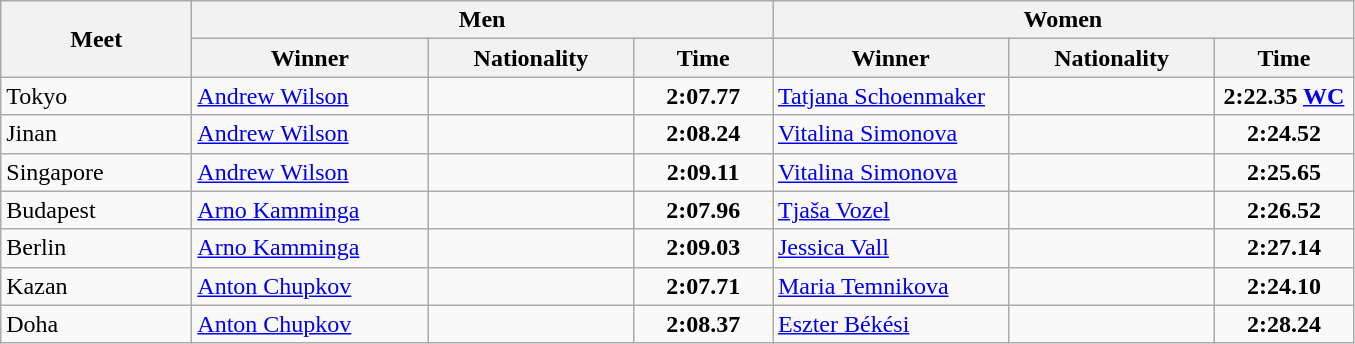<table class="wikitable">
<tr>
<th width=120 rowspan="2">Meet</th>
<th colspan="3">Men</th>
<th colspan="3">Women</th>
</tr>
<tr>
<th width=150>Winner</th>
<th width=130>Nationality</th>
<th width=85>Time</th>
<th width=150>Winner</th>
<th width=130>Nationality</th>
<th width=85>Time</th>
</tr>
<tr>
<td>Tokyo</td>
<td><a href='#'>Andrew Wilson</a></td>
<td></td>
<td align=center><strong>2:07.77</strong></td>
<td><a href='#'>Tatjana Schoenmaker</a></td>
<td></td>
<td align=center><strong>2:22.35 <a href='#'>WC</a></strong></td>
</tr>
<tr>
<td>Jinan</td>
<td><a href='#'>Andrew Wilson</a></td>
<td></td>
<td align=center><strong>2:08.24</strong></td>
<td><a href='#'>Vitalina Simonova</a></td>
<td></td>
<td align=center><strong>2:24.52</strong></td>
</tr>
<tr>
<td>Singapore</td>
<td><a href='#'>Andrew Wilson</a></td>
<td></td>
<td align=center><strong>2:09.11</strong></td>
<td><a href='#'>Vitalina Simonova</a></td>
<td></td>
<td align=center><strong>2:25.65</strong></td>
</tr>
<tr>
<td>Budapest</td>
<td><a href='#'>Arno Kamminga</a></td>
<td></td>
<td align=center><strong>2:07.96</strong></td>
<td><a href='#'>Tjaša Vozel</a></td>
<td></td>
<td align=center><strong>2:26.52</strong></td>
</tr>
<tr>
<td>Berlin</td>
<td><a href='#'>Arno Kamminga</a></td>
<td></td>
<td align=center><strong>2:09.03</strong></td>
<td><a href='#'>Jessica Vall</a></td>
<td></td>
<td align=center><strong>2:27.14</strong></td>
</tr>
<tr>
<td>Kazan</td>
<td><a href='#'>Anton Chupkov</a></td>
<td></td>
<td align=center><strong>2:07.71</strong></td>
<td><a href='#'>Maria Temnikova</a></td>
<td></td>
<td align=center><strong>2:24.10</strong></td>
</tr>
<tr>
<td>Doha</td>
<td><a href='#'>Anton Chupkov</a></td>
<td></td>
<td align=center><strong>2:08.37</strong></td>
<td><a href='#'>Eszter Békési</a></td>
<td></td>
<td align=center><strong>2:28.24</strong></td>
</tr>
</table>
